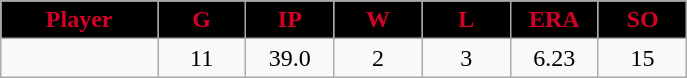<table class="wikitable sortable">
<tr>
<th style="background:black; color:#d40026; width:16%;">Player</th>
<th style="background:black; color:#d40026; width:9%;">G</th>
<th style="background:black; color:#d40026; width:9%;">IP</th>
<th style="background:black; color:#d40026; width:9%;">W</th>
<th style="background:black; color:#d40026; width:9%;">L</th>
<th style="background:black; color:#d40026; width:9%;">ERA</th>
<th style="background:black; color:#d40026; width:9%;">SO</th>
</tr>
<tr style="text-align:center;">
<td></td>
<td>11</td>
<td>39.0</td>
<td>2</td>
<td>3</td>
<td>6.23</td>
<td>15</td>
</tr>
</table>
